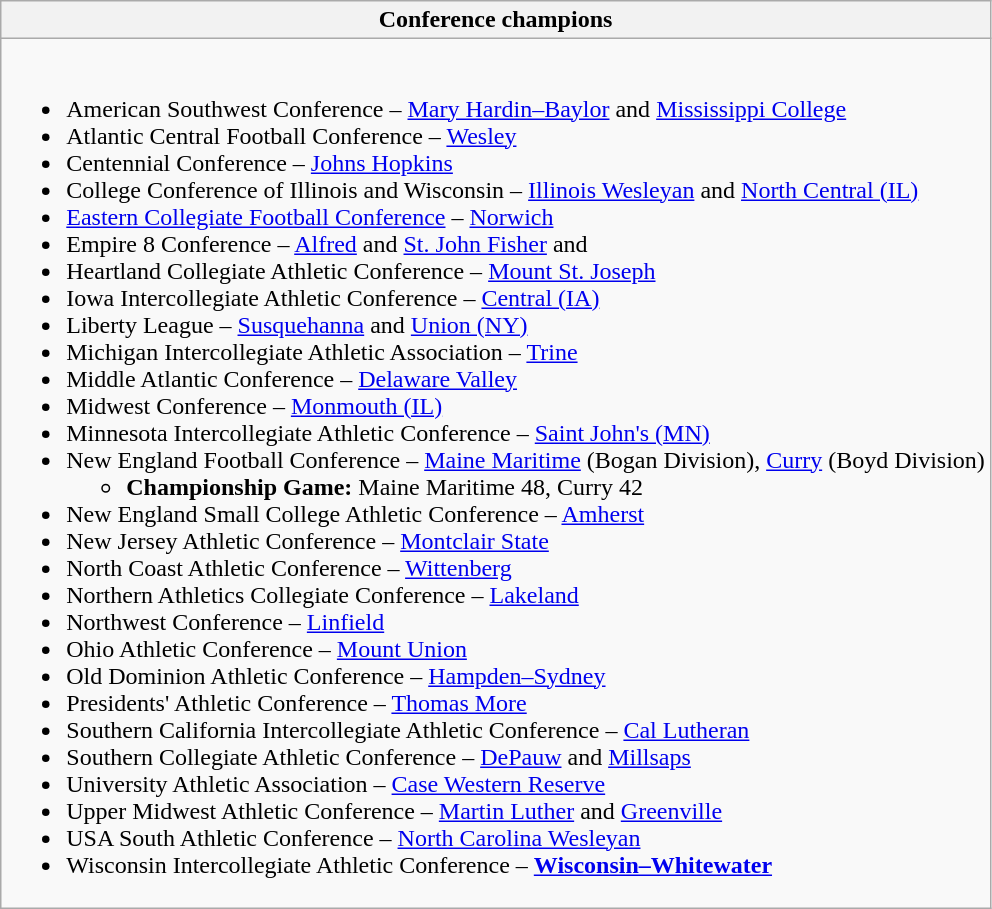<table class="wikitable">
<tr>
<th>Conference champions</th>
</tr>
<tr>
<td><br><ul><li>American Southwest Conference – <a href='#'>Mary Hardin–Baylor</a> and <a href='#'>Mississippi College</a></li><li>Atlantic Central Football Conference – <a href='#'>Wesley</a></li><li>Centennial Conference – <a href='#'>Johns Hopkins</a></li><li>College Conference of Illinois and Wisconsin – <a href='#'>Illinois Wesleyan</a> and <a href='#'>North Central (IL)</a></li><li><a href='#'>Eastern Collegiate Football Conference</a> – <a href='#'>Norwich</a></li><li>Empire 8 Conference – <a href='#'>Alfred</a> and <a href='#'>St. John Fisher</a> and</li><li>Heartland Collegiate Athletic Conference – <a href='#'>Mount St. Joseph</a></li><li>Iowa Intercollegiate Athletic Conference – <a href='#'>Central (IA)</a></li><li>Liberty League – <a href='#'>Susquehanna</a> and <a href='#'>Union (NY)</a></li><li>Michigan Intercollegiate Athletic Association – <a href='#'>Trine</a></li><li>Middle Atlantic Conference – <a href='#'>Delaware Valley</a></li><li>Midwest Conference – <a href='#'>Monmouth (IL)</a></li><li>Minnesota Intercollegiate Athletic Conference – <a href='#'>Saint John's (MN)</a></li><li>New England Football Conference – <a href='#'>Maine Maritime</a> (Bogan Division), <a href='#'>Curry</a> (Boyd Division)<ul><li><strong>Championship Game:</strong> Maine Maritime 48, Curry 42</li></ul></li><li>New England Small College Athletic Conference – <a href='#'>Amherst</a></li><li>New Jersey Athletic Conference – <a href='#'>Montclair State</a></li><li>North Coast Athletic Conference – <a href='#'>Wittenberg</a></li><li>Northern Athletics Collegiate Conference – <a href='#'>Lakeland</a></li><li>Northwest Conference – <a href='#'>Linfield</a></li><li>Ohio Athletic Conference – <a href='#'>Mount Union</a></li><li>Old Dominion Athletic Conference – <a href='#'>Hampden–Sydney</a></li><li>Presidents' Athletic Conference – <a href='#'>Thomas More</a></li><li>Southern California Intercollegiate Athletic Conference – <a href='#'>Cal Lutheran</a></li><li>Southern Collegiate Athletic Conference – <a href='#'>DePauw</a> and <a href='#'>Millsaps</a></li><li>University Athletic Association – <a href='#'>Case Western Reserve</a></li><li>Upper Midwest Athletic Conference – <a href='#'>Martin Luther</a> and <a href='#'>Greenville</a></li><li>USA South Athletic Conference – <a href='#'>North Carolina Wesleyan</a></li><li>Wisconsin Intercollegiate Athletic Conference – <strong><a href='#'>Wisconsin–Whitewater</a></strong></li></ul></td>
</tr>
</table>
